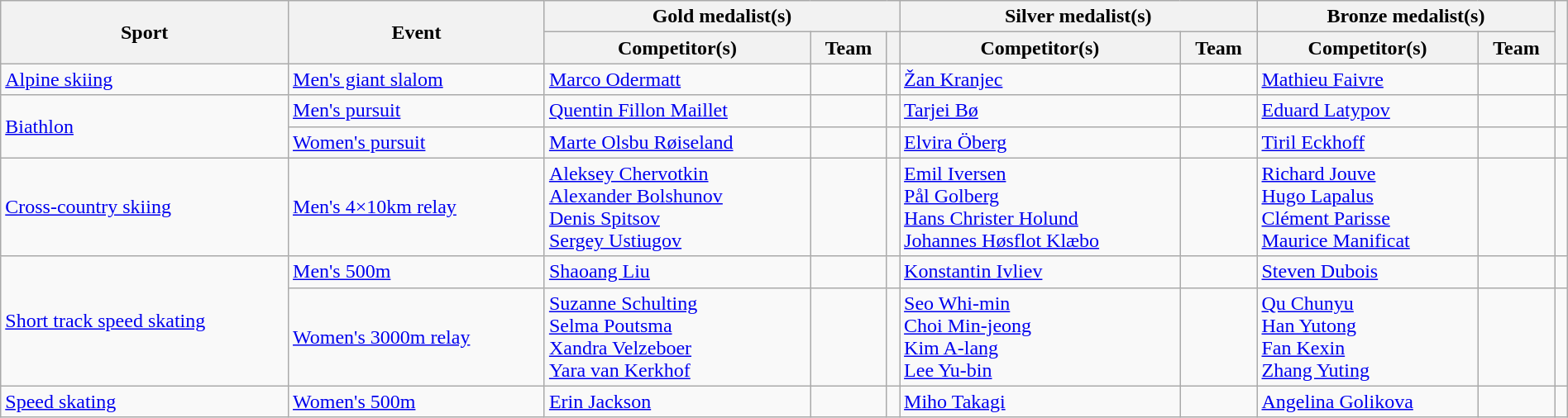<table class="wikitable" style="width:100%;">
<tr>
<th rowspan="2">Sport</th>
<th rowspan="2">Event</th>
<th colspan="3">Gold medalist(s)</th>
<th colspan="2">Silver medalist(s)</th>
<th colspan="2">Bronze medalist(s)</th>
<th rowspan="2"></th>
</tr>
<tr>
<th>Competitor(s)</th>
<th>Team</th>
<th></th>
<th>Competitor(s)</th>
<th>Team</th>
<th>Competitor(s)</th>
<th>Team</th>
</tr>
<tr>
<td><a href='#'>Alpine skiing</a></td>
<td><a href='#'>Men's giant slalom</a></td>
<td><a href='#'>Marco Odermatt</a></td>
<td></td>
<td></td>
<td><a href='#'>Žan Kranjec</a></td>
<td></td>
<td><a href='#'>Mathieu Faivre</a></td>
<td></td>
<td></td>
</tr>
<tr>
<td rowspan="2"><a href='#'>Biathlon</a></td>
<td><a href='#'>Men's pursuit</a></td>
<td><a href='#'>Quentin Fillon Maillet</a></td>
<td></td>
<td></td>
<td><a href='#'>Tarjei Bø</a></td>
<td></td>
<td><a href='#'>Eduard Latypov</a></td>
<td></td>
<td></td>
</tr>
<tr>
<td><a href='#'>Women's pursuit</a></td>
<td><a href='#'>Marte Olsbu Røiseland</a></td>
<td></td>
<td></td>
<td><a href='#'>Elvira Öberg</a></td>
<td></td>
<td><a href='#'>Tiril Eckhoff</a></td>
<td></td>
<td></td>
</tr>
<tr>
<td><a href='#'>Cross-country skiing</a></td>
<td><a href='#'>Men's 4×10km relay</a></td>
<td><a href='#'>Aleksey Chervotkin</a><br><a href='#'>Alexander Bolshunov</a><br><a href='#'>Denis Spitsov</a><br><a href='#'>Sergey Ustiugov</a></td>
<td></td>
<td></td>
<td><a href='#'>Emil Iversen</a><br><a href='#'>Pål Golberg</a><br><a href='#'>Hans Christer Holund</a><br><a href='#'>Johannes Høsflot Klæbo</a></td>
<td></td>
<td><a href='#'>Richard Jouve</a><br><a href='#'>Hugo Lapalus</a><br><a href='#'>Clément Parisse</a><br><a href='#'>Maurice Manificat</a></td>
<td></td>
<td></td>
</tr>
<tr>
<td rowspan="2"><a href='#'>Short track speed skating</a></td>
<td><a href='#'>Men's 500m</a></td>
<td><a href='#'>Shaoang Liu</a></td>
<td></td>
<td></td>
<td><a href='#'>Konstantin Ivliev</a></td>
<td></td>
<td><a href='#'>Steven Dubois</a></td>
<td></td>
<td></td>
</tr>
<tr>
<td><a href='#'>Women's 3000m relay</a></td>
<td><a href='#'>Suzanne Schulting</a><br><a href='#'>Selma Poutsma</a><br><a href='#'>Xandra Velzeboer</a><br><a href='#'>Yara van Kerkhof</a></td>
<td></td>
<td></td>
<td><a href='#'>Seo Whi-min</a><br><a href='#'>Choi Min-jeong</a><br><a href='#'>Kim A-lang</a><br><a href='#'>Lee Yu-bin</a></td>
<td></td>
<td><a href='#'>Qu Chunyu</a><br><a href='#'>Han Yutong</a><br><a href='#'>Fan Kexin</a><br><a href='#'>Zhang Yuting</a></td>
<td></td>
<td></td>
</tr>
<tr>
<td><a href='#'>Speed skating</a></td>
<td><a href='#'>Women's 500m</a></td>
<td><a href='#'>Erin Jackson</a></td>
<td></td>
<td></td>
<td><a href='#'>Miho Takagi</a></td>
<td></td>
<td><a href='#'>Angelina Golikova</a></td>
<td></td>
<td></td>
</tr>
</table>
